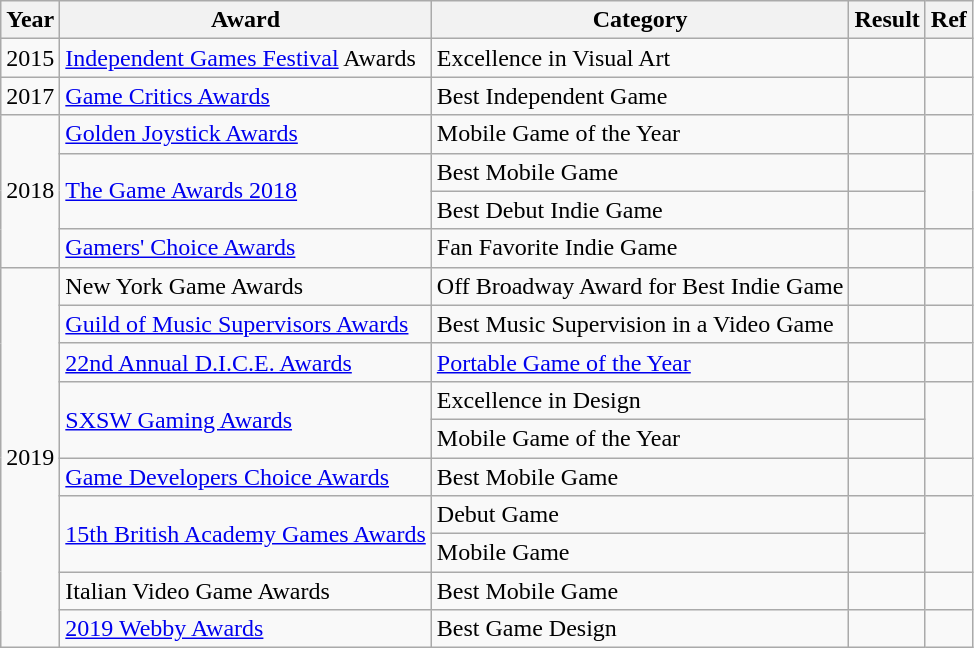<table class="wikitable sortable">
<tr>
<th>Year</th>
<th>Award</th>
<th>Category</th>
<th>Result</th>
<th>Ref</th>
</tr>
<tr>
<td style="text-align:center;" rowspan="1">2015</td>
<td rowspan="1"><a href='#'>Independent Games Festival</a> Awards</td>
<td>Excellence in Visual Art</td>
<td></td>
<td rowspan="1" style="text-align:center;"></td>
</tr>
<tr>
<td style="text-align:center;" rowspan="1">2017</td>
<td rowspan="1"><a href='#'>Game Critics Awards</a></td>
<td>Best Independent Game</td>
<td></td>
<td rowspan="1" style="text-align:center;"></td>
</tr>
<tr>
<td style="text-align:center;" rowspan="4">2018</td>
<td rowspan="1"><a href='#'>Golden Joystick Awards</a></td>
<td>Mobile Game of the Year</td>
<td></td>
<td rowspan="1" style="text-align:center;"></td>
</tr>
<tr>
<td rowspan="2"><a href='#'>The Game Awards 2018</a></td>
<td>Best Mobile Game</td>
<td></td>
<td rowspan="2" style="text-align:center;"></td>
</tr>
<tr>
<td>Best Debut Indie Game</td>
<td></td>
</tr>
<tr>
<td rowspan="1"><a href='#'>Gamers' Choice Awards</a></td>
<td>Fan Favorite Indie Game</td>
<td></td>
<td rowspan="1" style="text-align:center;"></td>
</tr>
<tr>
<td style="text-align:center;" rowspan="10">2019</td>
<td rowspan="1">New York Game Awards</td>
<td>Off Broadway Award for Best Indie Game</td>
<td></td>
<td rowspan="1" style="text-align:center;"></td>
</tr>
<tr>
<td rowspan="1"><a href='#'>Guild of Music Supervisors Awards</a></td>
<td>Best Music Supervision in a Video Game</td>
<td></td>
<td rowspan="1" style="text-align:center;"></td>
</tr>
<tr>
<td rowspan="1"><a href='#'>22nd Annual D.I.C.E. Awards</a></td>
<td><a href='#'>Portable Game of the Year</a></td>
<td></td>
<td rowspan="1" style="text-align:center;"></td>
</tr>
<tr>
<td rowspan="2"><a href='#'>SXSW Gaming Awards</a></td>
<td>Excellence in Design</td>
<td></td>
<td rowspan="2" style="text-align:center;"></td>
</tr>
<tr>
<td>Mobile Game of the Year</td>
<td></td>
</tr>
<tr>
<td rowspan="1"><a href='#'>Game Developers Choice Awards</a></td>
<td>Best Mobile Game</td>
<td></td>
<td rowspan="1" style="text-align:center;"></td>
</tr>
<tr>
<td rowspan="2"><a href='#'>15th British Academy Games Awards</a></td>
<td>Debut Game</td>
<td></td>
<td rowspan="2" style="text-align:center;"></td>
</tr>
<tr>
<td>Mobile Game</td>
<td></td>
</tr>
<tr>
<td rowspan="1">Italian Video Game Awards</td>
<td>Best Mobile Game</td>
<td></td>
<td rowspan="1" style="text-align:center;"></td>
</tr>
<tr>
<td rowspan="1"><a href='#'>2019 Webby Awards</a></td>
<td>Best Game Design</td>
<td></td>
<td rowspan="1" style="text-align:center;"></td>
</tr>
</table>
